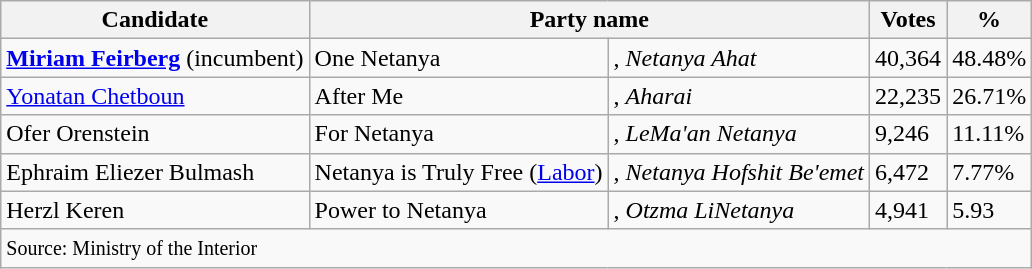<table class="wikitable sortable">
<tr>
<th>Candidate</th>
<th colspan="2">Party name</th>
<th>Votes</th>
<th>%</th>
</tr>
<tr>
<td><strong><a href='#'>Miriam Feirberg</a></strong> (incumbent)</td>
<td>One Netanya</td>
<td>, <em>Netanya Ahat</em></td>
<td>40,364</td>
<td>48.48%</td>
</tr>
<tr>
<td><a href='#'>Yonatan Chetboun</a></td>
<td>After Me</td>
<td>, <em>Aharai</em></td>
<td>22,235</td>
<td>26.71%</td>
</tr>
<tr>
<td>Ofer Orenstein</td>
<td>For Netanya</td>
<td>, <em>LeMa'an Netanya</em></td>
<td>9,246</td>
<td>11.11%</td>
</tr>
<tr>
<td>Ephraim Eliezer Bulmash</td>
<td>Netanya is Truly Free (<a href='#'>Labor</a>)</td>
<td>, <em>Netanya Hofshit Be'emet</em></td>
<td>6,472</td>
<td>7.77%</td>
</tr>
<tr>
<td>Herzl Keren</td>
<td>Power to Netanya</td>
<td>, <em>Otzma LiNetanya</em></td>
<td>4,941</td>
<td>5.93</td>
</tr>
<tr class="sortbottom">
<td colspan="5"><small>Source: Ministry of the Interior</small></td>
</tr>
</table>
